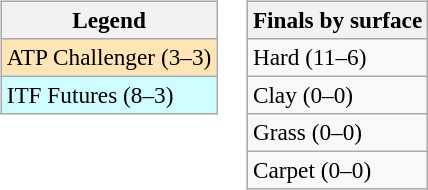<table>
<tr valign=top>
<td><br><table class=wikitable style=font-size:97%>
<tr>
<th>Legend</th>
</tr>
<tr bgcolor=moccasin>
<td>ATP Challenger (3–3)</td>
</tr>
<tr bgcolor=cffcff>
<td>ITF Futures (8–3)</td>
</tr>
</table>
</td>
<td><br><table class=wikitable style=font-size:97%>
<tr>
<th>Finals by surface</th>
</tr>
<tr>
<td>Hard (11–6)</td>
</tr>
<tr>
<td>Clay (0–0)</td>
</tr>
<tr>
<td>Grass (0–0)</td>
</tr>
<tr>
<td>Carpet (0–0)</td>
</tr>
</table>
</td>
</tr>
</table>
